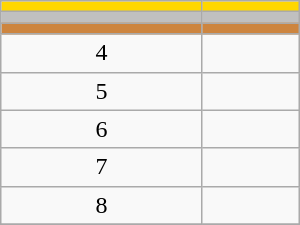<table class="wikitable" style="width:200px;">
<tr style="background:gold;">
<td align=center></td>
<td></td>
</tr>
<tr style="background:silver;">
<td align=center></td>
<td></td>
</tr>
<tr style="background:peru;">
<td align=center></td>
<td></td>
</tr>
<tr>
<td align=center>4</td>
<td></td>
</tr>
<tr>
<td align=center>5</td>
<td></td>
</tr>
<tr>
<td align=center>6</td>
<td></td>
</tr>
<tr>
<td align=center>7</td>
<td></td>
</tr>
<tr>
<td align=center>8</td>
<td></td>
</tr>
<tr>
</tr>
</table>
